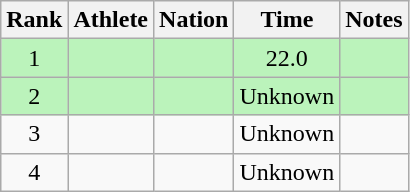<table class="wikitable sortable" style="text-align:center">
<tr>
<th>Rank</th>
<th>Athlete</th>
<th>Nation</th>
<th>Time</th>
<th>Notes</th>
</tr>
<tr style="background:#bbf3bb;">
<td>1</td>
<td align=left></td>
<td align=left></td>
<td>22.0</td>
<td></td>
</tr>
<tr style="background:#bbf3bb;">
<td>2</td>
<td align=left></td>
<td align=left></td>
<td>Unknown</td>
<td></td>
</tr>
<tr>
<td>3</td>
<td align=left></td>
<td align=left></td>
<td>Unknown</td>
<td></td>
</tr>
<tr>
<td>4</td>
<td align=left></td>
<td align=left></td>
<td>Unknown</td>
<td></td>
</tr>
</table>
